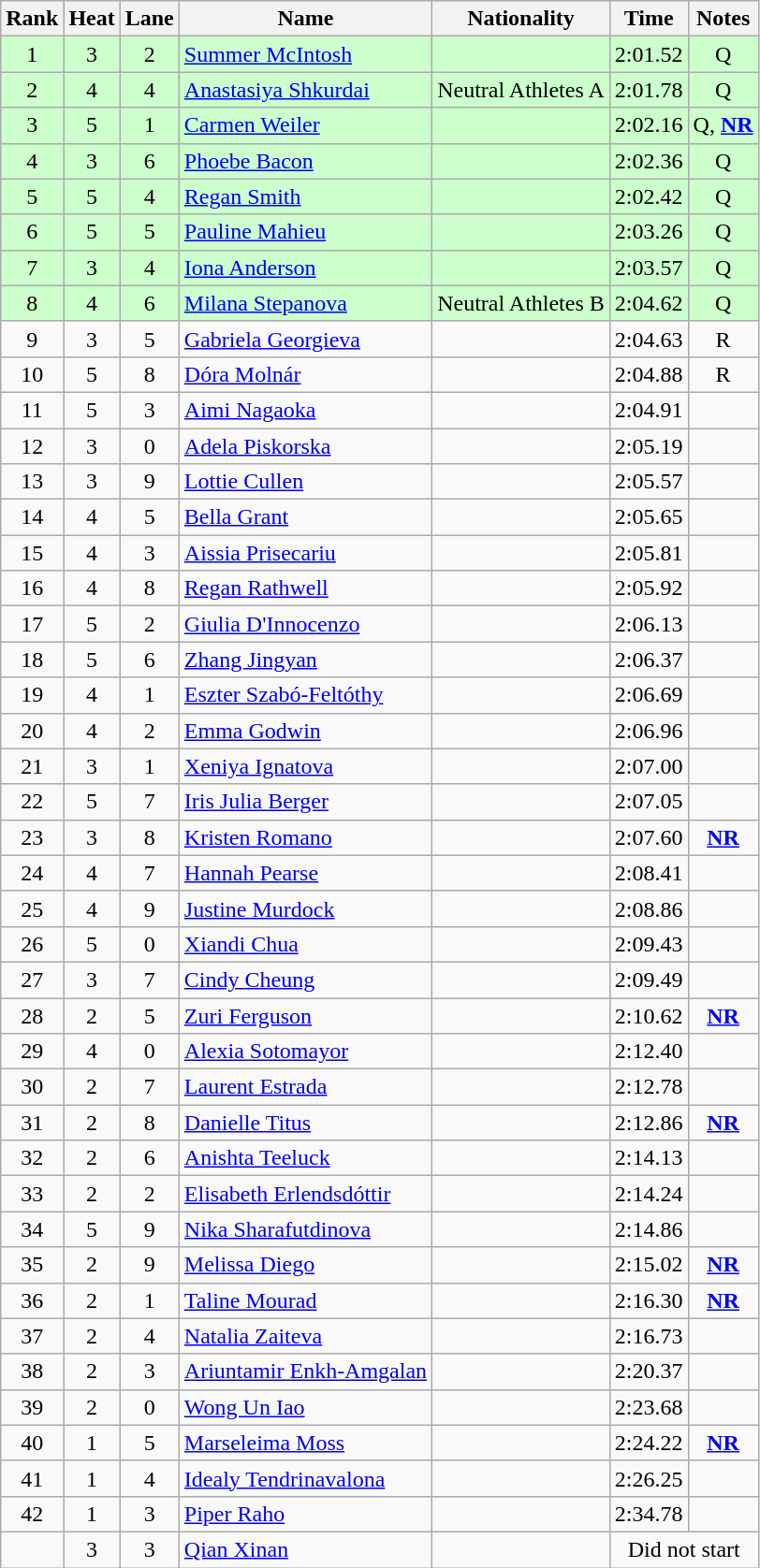<table class="wikitable sortable" style="text-align:center">
<tr>
<th>Rank</th>
<th>Heat</th>
<th>Lane</th>
<th>Name</th>
<th>Nationality</th>
<th>Time</th>
<th>Notes</th>
</tr>
<tr bgcolor=ccffcc>
<td>1</td>
<td>3</td>
<td>2</td>
<td align=left><a href='#'>Summer McIntosh</a></td>
<td align=left></td>
<td>2:01.52</td>
<td>Q</td>
</tr>
<tr bgcolor=ccffcc>
<td>2</td>
<td>4</td>
<td>4</td>
<td align=left><a href='#'>Anastasiya Shkurdai</a></td>
<td align=left> Neutral Athletes A</td>
<td>2:01.78</td>
<td>Q</td>
</tr>
<tr bgcolor=ccffcc>
<td>3</td>
<td>5</td>
<td>1</td>
<td align=left><a href='#'>Carmen Weiler</a></td>
<td align=left></td>
<td>2:02.16</td>
<td>Q, <strong><a href='#'>NR</a></strong></td>
</tr>
<tr bgcolor=ccffcc>
<td>4</td>
<td>3</td>
<td>6</td>
<td align=left><a href='#'>Phoebe Bacon</a></td>
<td align=left></td>
<td>2:02.36</td>
<td>Q</td>
</tr>
<tr bgcolor=ccffcc>
<td>5</td>
<td>5</td>
<td>4</td>
<td align=left><a href='#'>Regan Smith</a></td>
<td align=left></td>
<td>2:02.42</td>
<td>Q</td>
</tr>
<tr bgcolor=ccffcc>
<td>6</td>
<td>5</td>
<td>5</td>
<td align=left><a href='#'>Pauline Mahieu</a></td>
<td align=left></td>
<td>2:03.26</td>
<td>Q</td>
</tr>
<tr bgcolor=ccffcc>
<td>7</td>
<td>3</td>
<td>4</td>
<td align=left><a href='#'>Iona Anderson</a></td>
<td align=left></td>
<td>2:03.57</td>
<td>Q</td>
</tr>
<tr bgcolor=ccffcc>
<td>8</td>
<td>4</td>
<td>6</td>
<td align=left><a href='#'>Milana Stepanova</a></td>
<td align=left> Neutral Athletes B</td>
<td>2:04.62</td>
<td>Q</td>
</tr>
<tr>
<td>9</td>
<td>3</td>
<td>5</td>
<td align=left><a href='#'>Gabriela Georgieva</a></td>
<td align=left></td>
<td>2:04.63</td>
<td>R</td>
</tr>
<tr>
<td>10</td>
<td>5</td>
<td>8</td>
<td align=left><a href='#'>Dóra Molnár</a></td>
<td align=left></td>
<td>2:04.88</td>
<td>R</td>
</tr>
<tr>
<td>11</td>
<td>5</td>
<td>3</td>
<td align=left><a href='#'>Aimi Nagaoka</a></td>
<td align=left></td>
<td>2:04.91</td>
<td></td>
</tr>
<tr>
<td>12</td>
<td>3</td>
<td>0</td>
<td align=left><a href='#'>Adela Piskorska</a></td>
<td align=left></td>
<td>2:05.19</td>
<td></td>
</tr>
<tr>
<td>13</td>
<td>3</td>
<td>9</td>
<td align=left><a href='#'>Lottie Cullen</a></td>
<td align=left></td>
<td>2:05.57</td>
<td></td>
</tr>
<tr>
<td>14</td>
<td>4</td>
<td>5</td>
<td align=left><a href='#'>Bella Grant</a></td>
<td align=left></td>
<td>2:05.65</td>
<td></td>
</tr>
<tr>
<td>15</td>
<td>4</td>
<td>3</td>
<td align=left><a href='#'>Aissia Prisecariu</a></td>
<td align=left></td>
<td>2:05.81</td>
<td></td>
</tr>
<tr>
<td>16</td>
<td>4</td>
<td>8</td>
<td align=left><a href='#'>Regan Rathwell</a></td>
<td align=left></td>
<td>2:05.92</td>
<td></td>
</tr>
<tr>
<td>17</td>
<td>5</td>
<td>2</td>
<td align=left><a href='#'>Giulia D'Innocenzo</a></td>
<td align=left></td>
<td>2:06.13</td>
<td></td>
</tr>
<tr>
<td>18</td>
<td>5</td>
<td>6</td>
<td align=left><a href='#'>Zhang Jingyan</a></td>
<td align=left></td>
<td>2:06.37</td>
<td></td>
</tr>
<tr>
<td>19</td>
<td>4</td>
<td>1</td>
<td align=left><a href='#'>Eszter Szabó-Feltóthy</a></td>
<td align=left></td>
<td>2:06.69</td>
<td></td>
</tr>
<tr>
<td>20</td>
<td>4</td>
<td>2</td>
<td align=left><a href='#'>Emma Godwin</a></td>
<td align=left></td>
<td>2:06.96</td>
<td></td>
</tr>
<tr>
<td>21</td>
<td>3</td>
<td>1</td>
<td align=left><a href='#'>Xeniya Ignatova</a></td>
<td align=left></td>
<td>2:07.00</td>
<td></td>
</tr>
<tr>
<td>22</td>
<td>5</td>
<td>7</td>
<td align=left><a href='#'>Iris Julia Berger</a></td>
<td align=left></td>
<td>2:07.05</td>
<td></td>
</tr>
<tr>
<td>23</td>
<td>3</td>
<td>8</td>
<td align=left><a href='#'>Kristen Romano</a></td>
<td align=left></td>
<td>2:07.60</td>
<td><strong><a href='#'>NR</a></strong></td>
</tr>
<tr>
<td>24</td>
<td>4</td>
<td>7</td>
<td align=left><a href='#'>Hannah Pearse</a></td>
<td align=left></td>
<td>2:08.41</td>
<td></td>
</tr>
<tr>
<td>25</td>
<td>4</td>
<td>9</td>
<td align=left><a href='#'>Justine Murdock</a></td>
<td align=left></td>
<td>2:08.86</td>
<td></td>
</tr>
<tr>
<td>26</td>
<td>5</td>
<td>0</td>
<td align=left><a href='#'>Xiandi Chua</a></td>
<td align=left></td>
<td>2:09.43</td>
<td></td>
</tr>
<tr>
<td>27</td>
<td>3</td>
<td>7</td>
<td align=left><a href='#'>Cindy Cheung</a></td>
<td align=left></td>
<td>2:09.49</td>
<td></td>
</tr>
<tr>
<td>28</td>
<td>2</td>
<td>5</td>
<td align=left><a href='#'>Zuri Ferguson</a></td>
<td align=left></td>
<td>2:10.62</td>
<td><strong><a href='#'>NR</a></strong></td>
</tr>
<tr>
<td>29</td>
<td>4</td>
<td>0</td>
<td align=left><a href='#'>Alexia Sotomayor</a></td>
<td align=left></td>
<td>2:12.40</td>
<td></td>
</tr>
<tr>
<td>30</td>
<td>2</td>
<td>7</td>
<td align=left><a href='#'>Laurent Estrada</a></td>
<td align=left></td>
<td>2:12.78</td>
<td></td>
</tr>
<tr>
<td>31</td>
<td>2</td>
<td>8</td>
<td align=left><a href='#'>Danielle Titus</a></td>
<td align=left></td>
<td>2:12.86</td>
<td><strong><a href='#'>NR</a></strong></td>
</tr>
<tr>
<td>32</td>
<td>2</td>
<td>6</td>
<td align=left><a href='#'>Anishta Teeluck</a></td>
<td align=left></td>
<td>2:14.13</td>
<td></td>
</tr>
<tr>
<td>33</td>
<td>2</td>
<td>2</td>
<td align=left><a href='#'>Elisabeth Erlendsdóttir</a></td>
<td align=left></td>
<td>2:14.24</td>
<td></td>
</tr>
<tr>
<td>34</td>
<td>5</td>
<td>9</td>
<td align=left><a href='#'>Nika Sharafutdinova</a></td>
<td align=left></td>
<td>2:14.86</td>
<td></td>
</tr>
<tr>
<td>35</td>
<td>2</td>
<td>9</td>
<td align=left><a href='#'>Melissa Diego</a></td>
<td align=left></td>
<td>2:15.02</td>
<td><strong><a href='#'>NR</a></strong></td>
</tr>
<tr>
<td>36</td>
<td>2</td>
<td>1</td>
<td align=left><a href='#'>Taline Mourad</a></td>
<td align=left></td>
<td>2:16.30</td>
<td><strong><a href='#'>NR</a></strong></td>
</tr>
<tr>
<td>37</td>
<td>2</td>
<td>4</td>
<td align=left><a href='#'>Natalia Zaiteva</a></td>
<td align=left></td>
<td>2:16.73</td>
<td></td>
</tr>
<tr>
<td>38</td>
<td>2</td>
<td>3</td>
<td align=left><a href='#'>Ariuntamir Enkh-Amgalan</a></td>
<td align=left></td>
<td>2:20.37</td>
<td></td>
</tr>
<tr>
<td>39</td>
<td>2</td>
<td>0</td>
<td align=left><a href='#'>Wong Un Iao</a></td>
<td align=left></td>
<td>2:23.68</td>
<td></td>
</tr>
<tr>
<td>40</td>
<td>1</td>
<td>5</td>
<td align=left><a href='#'>Marseleima Moss</a></td>
<td align=left></td>
<td>2:24.22</td>
<td><strong><a href='#'>NR</a></strong></td>
</tr>
<tr>
<td>41</td>
<td>1</td>
<td>4</td>
<td align=left><a href='#'>Idealy Tendrinavalona</a></td>
<td align=left></td>
<td>2:26.25</td>
<td></td>
</tr>
<tr>
<td>42</td>
<td>1</td>
<td>3</td>
<td align=left><a href='#'>Piper Raho</a></td>
<td align=left></td>
<td>2:34.78</td>
<td></td>
</tr>
<tr>
<td></td>
<td>3</td>
<td>3</td>
<td align=left><a href='#'>Qian Xinan</a></td>
<td align=left></td>
<td colspan=2>Did not start</td>
</tr>
</table>
